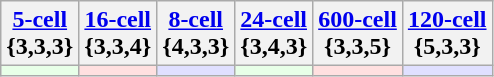<table class=wikitable>
<tr>
<th><a href='#'>5-cell</a><br>{3,3,3}</th>
<th><a href='#'>16-cell</a><br>{3,3,4}</th>
<th><a href='#'>8-cell</a><br>{4,3,3}</th>
<th><a href='#'>24-cell</a><br>{3,4,3}</th>
<th><a href='#'>600-cell</a><br>{3,3,5}</th>
<th><a href='#'>120-cell</a><br>{5,3,3}</th>
</tr>
<tr style="font-size:85%;">
<td bgcolor="#e8ffe8"></td>
<td bgcolor="#FFe0e0"></td>
<td bgcolor="#e0e0ff"></td>
<td bgcolor="#e8ffe8"></td>
<td bgcolor="#ffe0e0"></td>
<td bgcolor="#e0e0ff"></td>
</tr>
</table>
